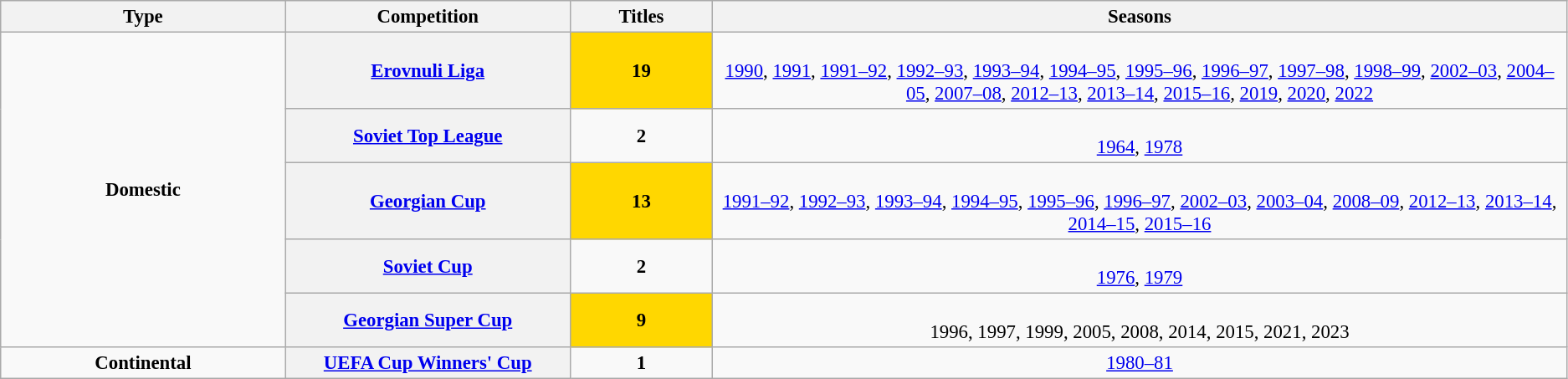<table class="wikitable plainrowheaders" style="font-size:95%; text-align:center;">
<tr>
<th style="width: 10%;">Type</th>
<th style="width: 10%;">Competition</th>
<th style="width: 5%;">Titles</th>
<th style="width: 30%;">Seasons</th>
</tr>
<tr>
<td rowspan="5"><strong>Domestic</strong></td>
<th scope="col"><a href='#'>Erovnuli Liga</a></th>
<td scope="col" style="background-color: gold"><strong>19</strong></td>
<td><br><a href='#'>1990</a>, 
<a href='#'>1991</a>, 
<a href='#'>1991–92</a>, <a href='#'>1992–93</a>, <a href='#'>1993–94</a>, <a href='#'>1994–95</a>, <a href='#'>1995–96</a>, <a href='#'>1996–97</a>, <a href='#'>1997–98</a>, <a href='#'>1998–99</a>, <a href='#'>2002–03</a>, <a href='#'>2004–05</a>, <a href='#'>2007–08</a>, <a href='#'>2012–13</a>, <a href='#'>2013–14</a>, <a href='#'>2015–16</a>, <a href='#'>2019</a>, 
<a href='#'>2020</a>, 
<a href='#'>2022</a></td>
</tr>
<tr>
<th scope=col><a href='#'>Soviet Top League</a></th>
<td><strong>2</strong></td>
<td><br><a href='#'>1964</a>, <a href='#'>1978</a></td>
</tr>
<tr>
<th scope=col><a href='#'>Georgian Cup</a></th>
<td scope="col" style="background-color: gold"><strong>13</strong></td>
<td><br><a href='#'>1991–92</a>, <a href='#'>1992–93</a>, <a href='#'>1993–94</a>, <a href='#'>1994–95</a>, <a href='#'>1995–96</a>, <a href='#'>1996–97</a>, <a href='#'>2002–03</a>, <a href='#'>2003–04</a>, <a href='#'>2008–09</a>, <a href='#'>2012–13</a>, <a href='#'>2013–14</a>, <a href='#'>2014–15</a>, <a href='#'>2015–16</a></td>
</tr>
<tr>
<th scope=col><a href='#'>Soviet Cup</a></th>
<td><strong>2</strong></td>
<td><br><a href='#'>1976</a>, <a href='#'>1979</a></td>
</tr>
<tr>
<th scope=col><a href='#'>Georgian Super Cup</a></th>
<td scope="col" style="background-color: gold"><strong>9</strong></td>
<td><br>1996, 
1997, 
1999, 
2005, 
2008, 
2014, 
2015, 
2021, 
2023</td>
</tr>
<tr>
<td><strong>Continental</strong></td>
<th><a href='#'>UEFA Cup Winners' Cup</a></th>
<td><strong>1</strong></td>
<td><a href='#'>1980–81</a></td>
</tr>
</table>
